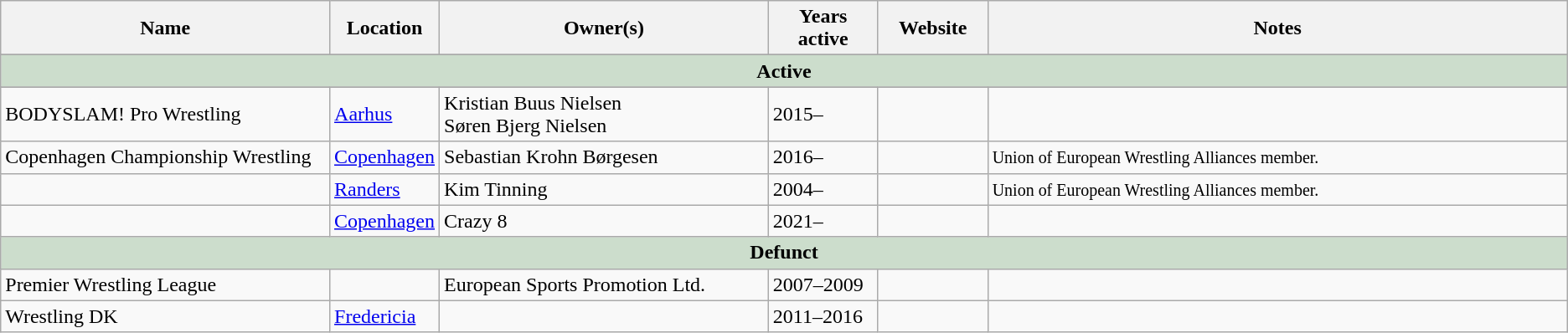<table class="wikitable sortable" style="text-align: left;">
<tr>
<th width="21%">Name</th>
<th width="7%">Location</th>
<th width="21%">Owner(s)</th>
<th width="7%">Years active</th>
<th width="7%">Website</th>
<th width="55%">Notes</th>
</tr>
<tr valign="top">
</tr>
<tr>
<td colspan=7 style="background: #ccddcc;" align=center><strong>Active</strong></td>
</tr>
<tr>
</tr>
<tr>
<td>BODYSLAM! Pro Wrestling</td>
<td><a href='#'>Aarhus</a></td>
<td>Kristian Buus Nielsen<br>Søren Bjerg Nielsen</td>
<td>2015–</td>
<td></td>
<td></td>
</tr>
<tr>
<td>Copenhagen Championship Wrestling</td>
<td><a href='#'>Copenhagen</a></td>
<td>Sebastian Krohn Børgesen</td>
<td>2016–</td>
<td></td>
<td><small>Union of European Wrestling Alliances member.</small></td>
</tr>
<tr>
<td></td>
<td><a href='#'>Randers</a></td>
<td>Kim Tinning</td>
<td>2004–</td>
<td></td>
<td> <small>Union of European Wrestling Alliances member.</small></td>
</tr>
<tr>
<td></td>
<td><a href='#'>Copenhagen</a></td>
<td>Crazy 8</td>
<td>2021–</td>
<td></td>
<td></td>
</tr>
<tr>
<td colspan=7 style="background: #ccddcc;" align=center><strong>Defunct</strong></td>
</tr>
<tr>
<td>Premier Wrestling League</td>
<td></td>
<td>European Sports Promotion Ltd.</td>
<td>2007–2009</td>
<td></td>
<td></td>
</tr>
<tr>
<td>Wrestling DK</td>
<td><a href='#'>Fredericia</a></td>
<td></td>
<td>2011–2016</td>
<td></td>
<td></td>
</tr>
</table>
